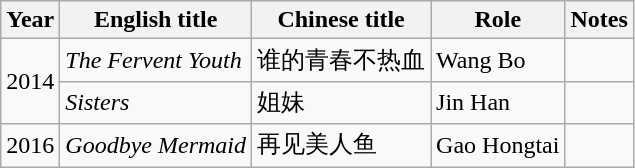<table class="wikitable">
<tr>
<th>Year</th>
<th>English title</th>
<th>Chinese title</th>
<th>Role</th>
<th>Notes</th>
</tr>
<tr>
<td rowspan=2>2014</td>
<td><em>The Fervent Youth</em></td>
<td>谁的青春不热血</td>
<td>Wang Bo</td>
<td></td>
</tr>
<tr>
<td><em>Sisters</em></td>
<td>姐妹</td>
<td>Jin Han</td>
<td></td>
</tr>
<tr>
<td>2016</td>
<td><em>Goodbye Mermaid</em></td>
<td>再见美人鱼</td>
<td>Gao Hongtai</td>
<td></td>
</tr>
</table>
